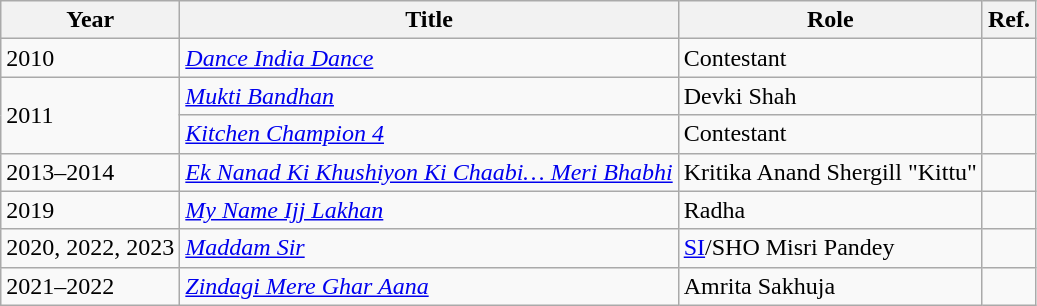<table class="wikitable sortable">
<tr>
<th>Year</th>
<th>Title</th>
<th>Role</th>
<th>Ref.</th>
</tr>
<tr>
<td>2010</td>
<td><em><a href='#'>Dance India Dance</a></em></td>
<td>Contestant</td>
<td></td>
</tr>
<tr>
<td rowspan="2">2011</td>
<td><em><a href='#'>Mukti Bandhan</a></em></td>
<td>Devki Shah</td>
<td></td>
</tr>
<tr>
<td><em><a href='#'>Kitchen Champion 4</a></em></td>
<td>Contestant</td>
<td></td>
</tr>
<tr>
<td>2013–2014</td>
<td><em><a href='#'>Ek Nanad Ki Khushiyon Ki Chaabi… Meri Bhabhi</a></em></td>
<td>Kritika Anand Shergill "Kittu"</td>
<td></td>
</tr>
<tr>
<td>2019</td>
<td><em><a href='#'>My Name Ijj Lakhan</a></em></td>
<td>Radha</td>
<td></td>
</tr>
<tr>
<td>2020, 2022, 2023</td>
<td><em><a href='#'>Maddam Sir</a></em></td>
<td><a href='#'>SI</a>/SHO Misri Pandey</td>
<td></td>
</tr>
<tr>
<td>2021–2022</td>
<td><em><a href='#'>Zindagi Mere Ghar Aana</a></em></td>
<td>Amrita Sakhuja</td>
<td></td>
</tr>
</table>
